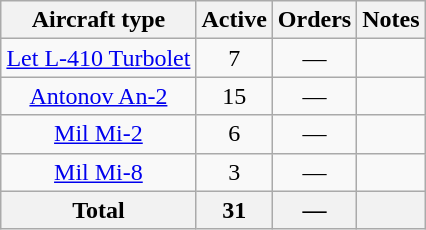<table class="wikitable" style="border-collapse:collapse;text-align:center;margin:1em auto;">
<tr>
<th>Aircraft type</th>
<th>Active</th>
<th>Orders</th>
<th>Notes</th>
</tr>
<tr>
<td><a href='#'>Let L-410 Turbolet</a></td>
<td>7</td>
<td>—</td>
<td></td>
</tr>
<tr>
<td><a href='#'>Antonov An-2</a></td>
<td>15</td>
<td>—</td>
<td></td>
</tr>
<tr>
<td><a href='#'>Mil Mi-2</a></td>
<td>6</td>
<td>—</td>
<td></td>
</tr>
<tr>
<td><a href='#'>Mil Mi-8</a></td>
<td>3</td>
<td>—</td>
<td></td>
</tr>
<tr>
<th>Total</th>
<th>31</th>
<th>—</th>
<th></th>
</tr>
</table>
